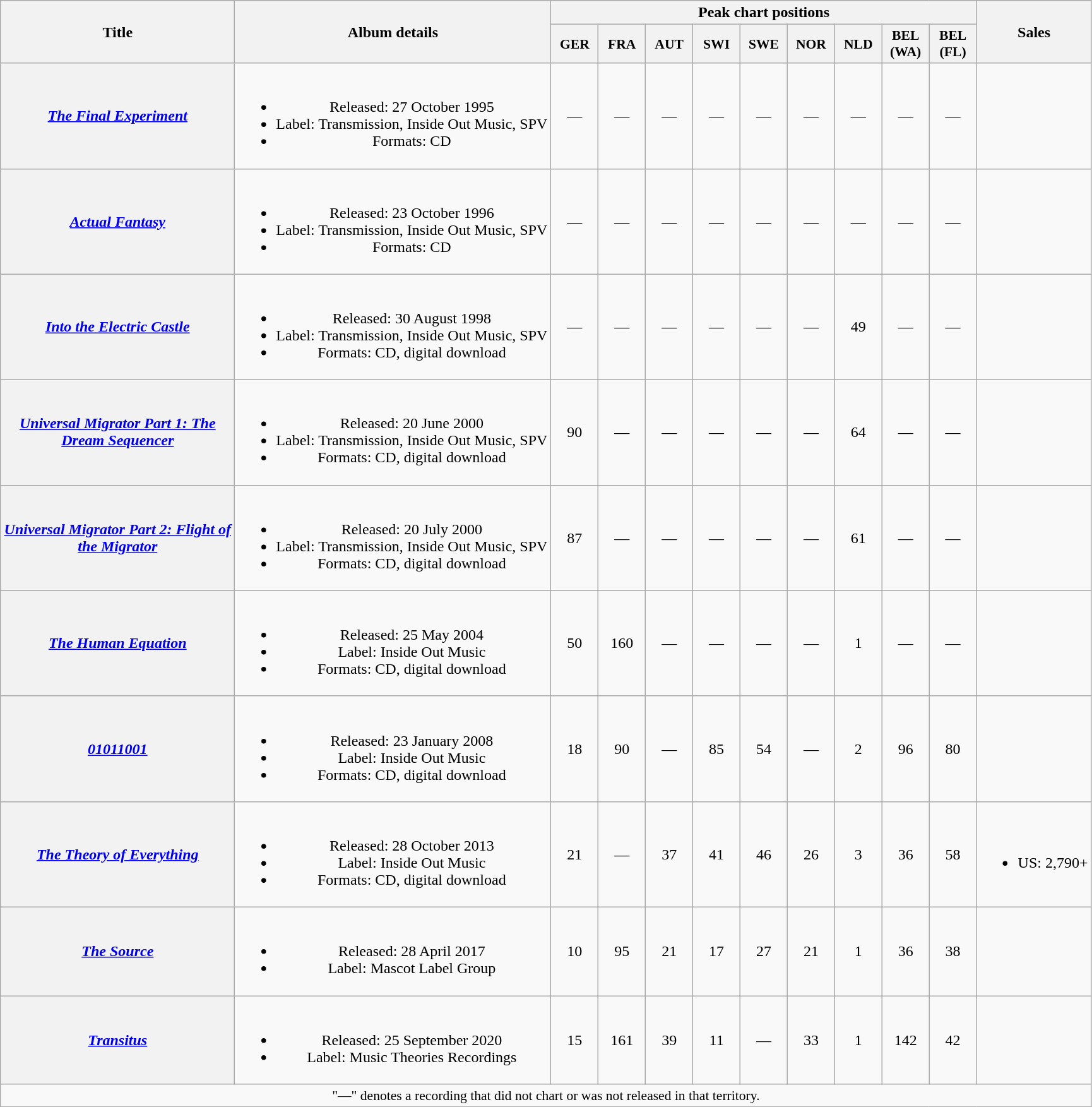<table class="wikitable plainrowheaders" style="text-align:center;">
<tr>
<th scope="col" rowspan="2" style="width:15em;">Title</th>
<th scope="col" rowspan="2">Album details</th>
<th scope="col" colspan="9">Peak chart positions</th>
<th scope="col" rowspan="2">Sales</th>
</tr>
<tr>
<th scope="col" style="width:3em;font-size:90%;">GER<br></th>
<th scope="col" style="width:3em;font-size:90%;">FRA<br></th>
<th scope="col" style="width:3em;font-size:90%;">AUT<br></th>
<th scope="col" style="width:3em;font-size:90%;">SWI<br></th>
<th scope="col" style="width:3em;font-size:90%;">SWE<br></th>
<th scope="col" style="width:3em;font-size:90%;">NOR<br></th>
<th scope="col" style="width:3em;font-size:90%;">NLD<br></th>
<th scope="col" style="width:3em;font-size:90%;">BEL (WA)<br></th>
<th scope="col" style="width:3em;font-size:90%;">BEL (FL)<br></th>
</tr>
<tr>
<th scope="row"><em><a href='#'>The Final Experiment</a></em></th>
<td><br><ul><li>Released: 27 October 1995</li><li>Label: Transmission, Inside Out Music, SPV</li><li>Formats: CD</li></ul></td>
<td>—</td>
<td>—</td>
<td>—</td>
<td>—</td>
<td>—</td>
<td>—</td>
<td>—</td>
<td>—</td>
<td>—</td>
<td></td>
</tr>
<tr>
<th scope="row"><em><a href='#'>Actual Fantasy</a></em></th>
<td><br><ul><li>Released: 23 October 1996</li><li>Label: Transmission, Inside Out Music, SPV</li><li>Formats: CD</li></ul></td>
<td>—</td>
<td>—</td>
<td>—</td>
<td>—</td>
<td>—</td>
<td>—</td>
<td>—</td>
<td>—</td>
<td>—</td>
<td></td>
</tr>
<tr>
<th scope="row"><em><a href='#'>Into the Electric Castle</a></em></th>
<td><br><ul><li>Released: 30 August 1998</li><li>Label: Transmission, Inside Out Music, SPV</li><li>Formats: CD, digital download</li></ul></td>
<td>—</td>
<td>—</td>
<td>—</td>
<td>—</td>
<td>—</td>
<td>—</td>
<td>49</td>
<td>—</td>
<td>—</td>
<td></td>
</tr>
<tr>
<th scope="row"><em><a href='#'>Universal Migrator Part 1: The Dream Sequencer</a></em></th>
<td><br><ul><li>Released: 20 June 2000</li><li>Label: Transmission, Inside Out Music, SPV</li><li>Formats: CD, digital download</li></ul></td>
<td>90</td>
<td>—</td>
<td>—</td>
<td>—</td>
<td>—</td>
<td>—</td>
<td>64</td>
<td>—</td>
<td>—</td>
<td></td>
</tr>
<tr>
<th scope="row"><em><a href='#'>Universal Migrator Part 2: Flight of the Migrator</a></em></th>
<td><br><ul><li>Released: 20 July 2000</li><li>Label: Transmission, Inside Out Music, SPV</li><li>Formats: CD, digital download</li></ul></td>
<td>87</td>
<td>—</td>
<td>—</td>
<td>—</td>
<td>—</td>
<td>—</td>
<td>61</td>
<td>—</td>
<td>—</td>
<td></td>
</tr>
<tr>
<th scope="row"><em><a href='#'>The Human Equation</a></em></th>
<td><br><ul><li>Released: 25 May 2004</li><li>Label: Inside Out Music</li><li>Formats: CD, digital download</li></ul></td>
<td>50</td>
<td>160</td>
<td>—</td>
<td>—</td>
<td>—</td>
<td>—</td>
<td>1</td>
<td>—</td>
<td>—</td>
<td></td>
</tr>
<tr>
<th scope="row"><em><a href='#'>01011001</a></em></th>
<td><br><ul><li>Released: 23 January 2008</li><li>Label: Inside Out Music</li><li>Formats: CD, digital download</li></ul></td>
<td>18</td>
<td>90</td>
<td>—</td>
<td>85</td>
<td>54</td>
<td>—</td>
<td>2</td>
<td>96</td>
<td>80</td>
<td></td>
</tr>
<tr>
<th scope="row"><em><a href='#'>The Theory of Everything</a></em></th>
<td><br><ul><li>Released: 28 October 2013</li><li>Label: Inside Out Music</li><li>Formats: CD, digital download</li></ul></td>
<td>21</td>
<td>—</td>
<td>37</td>
<td>41</td>
<td>46</td>
<td>26</td>
<td>3</td>
<td>36</td>
<td>58</td>
<td><br><ul><li>US: 2,790+</li></ul></td>
</tr>
<tr>
<th scope="row"><em><a href='#'>The Source</a></em></th>
<td><br><ul><li>Released: 28 April 2017</li><li>Label: Mascot Label Group</li></ul></td>
<td>10</td>
<td>95</td>
<td>21</td>
<td>17</td>
<td>27</td>
<td>21</td>
<td>1</td>
<td>36</td>
<td>38</td>
<td></td>
</tr>
<tr>
<th scope="row"><em><a href='#'>Transitus</a></em></th>
<td><br><ul><li>Released: 25 September 2020</li><li>Label: Music Theories Recordings</li></ul></td>
<td>15</td>
<td>161</td>
<td>39</td>
<td>11</td>
<td>—</td>
<td>33</td>
<td>1</td>
<td>142</td>
<td>42</td>
<td></td>
</tr>
<tr>
<td colspan="20" style="font-size:90%">"—" denotes a recording that did not chart or was not released in that territory.</td>
</tr>
</table>
